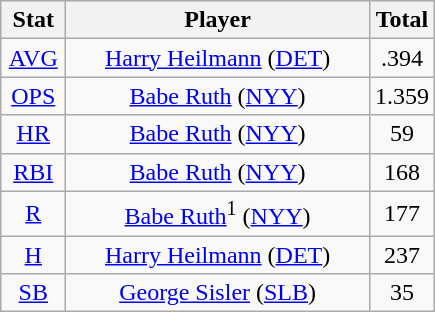<table class="wikitable" style="text-align:center;">
<tr>
<th style="width:15%;">Stat</th>
<th>Player</th>
<th style="width:15%;">Total</th>
</tr>
<tr>
<td><a href='#'>AVG</a></td>
<td><a href='#'>Harry Heilmann</a> (<a href='#'>DET</a>)</td>
<td>.394</td>
</tr>
<tr>
<td><a href='#'>OPS</a></td>
<td><a href='#'>Babe Ruth</a> (<a href='#'>NYY</a>)</td>
<td>1.359</td>
</tr>
<tr>
<td><a href='#'>HR</a></td>
<td><a href='#'>Babe Ruth</a> (<a href='#'>NYY</a>)</td>
<td>59</td>
</tr>
<tr>
<td><a href='#'>RBI</a></td>
<td><a href='#'>Babe Ruth</a> (<a href='#'>NYY</a>)</td>
<td>168</td>
</tr>
<tr>
<td><a href='#'>R</a></td>
<td><a href='#'>Babe Ruth</a><sup>1</sup> (<a href='#'>NYY</a>)</td>
<td>177</td>
</tr>
<tr>
<td><a href='#'>H</a></td>
<td><a href='#'>Harry Heilmann</a> (<a href='#'>DET</a>)</td>
<td>237</td>
</tr>
<tr>
<td><a href='#'>SB</a></td>
<td><a href='#'>George Sisler</a> (<a href='#'>SLB</a>)</td>
<td>35</td>
</tr>
</table>
